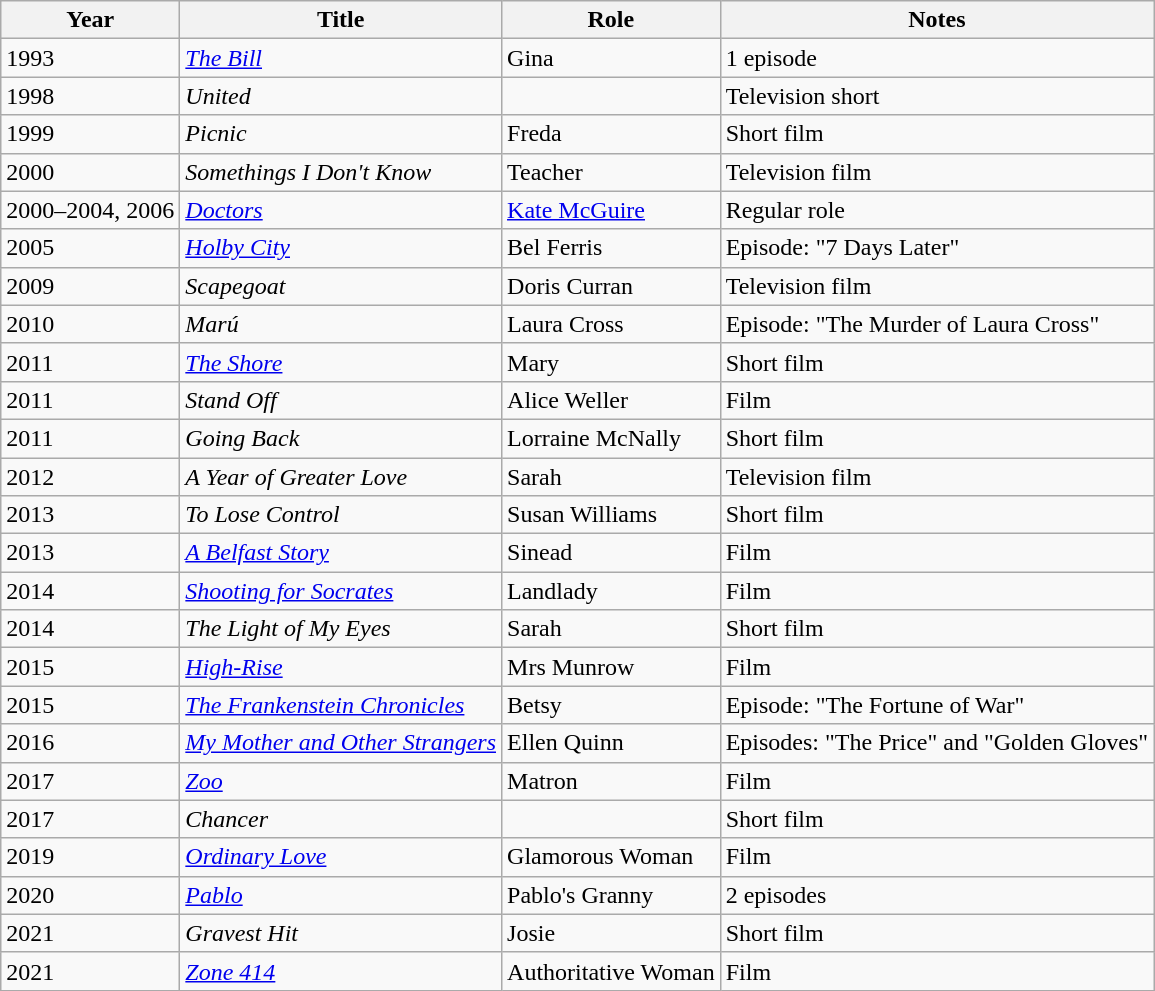<table class="wikitable">
<tr>
<th>Year</th>
<th>Title</th>
<th>Role</th>
<th>Notes</th>
</tr>
<tr>
<td>1993</td>
<td><em><a href='#'>The Bill</a></em></td>
<td>Gina</td>
<td>1 episode</td>
</tr>
<tr>
<td>1998</td>
<td><em>United</em></td>
<td></td>
<td>Television short</td>
</tr>
<tr>
<td>1999</td>
<td><em>Picnic</em></td>
<td>Freda</td>
<td>Short film</td>
</tr>
<tr>
<td>2000</td>
<td><em>Somethings I Don't Know</em></td>
<td>Teacher</td>
<td>Television film</td>
</tr>
<tr>
<td>2000–2004, 2006</td>
<td><em><a href='#'>Doctors</a></em></td>
<td><a href='#'>Kate McGuire</a></td>
<td>Regular role</td>
</tr>
<tr>
<td>2005</td>
<td><em><a href='#'>Holby City</a></em></td>
<td>Bel Ferris</td>
<td>Episode: "7 Days Later"</td>
</tr>
<tr>
<td>2009</td>
<td><em>Scapegoat</em></td>
<td>Doris Curran</td>
<td>Television film</td>
</tr>
<tr>
<td>2010</td>
<td><em>Marú</em></td>
<td>Laura Cross</td>
<td>Episode: "The Murder of Laura Cross"</td>
</tr>
<tr>
<td>2011</td>
<td><em><a href='#'>The Shore</a></em></td>
<td>Mary</td>
<td>Short film</td>
</tr>
<tr>
<td>2011</td>
<td><em>Stand Off</em></td>
<td>Alice Weller</td>
<td>Film</td>
</tr>
<tr>
<td>2011</td>
<td><em>Going Back</em></td>
<td>Lorraine McNally</td>
<td>Short film</td>
</tr>
<tr>
<td>2012</td>
<td><em>A Year of Greater Love</em></td>
<td>Sarah</td>
<td>Television film</td>
</tr>
<tr>
<td>2013</td>
<td><em>To Lose Control</em></td>
<td>Susan Williams</td>
<td>Short film</td>
</tr>
<tr>
<td>2013</td>
<td><em><a href='#'>A Belfast Story</a></em></td>
<td>Sinead</td>
<td>Film</td>
</tr>
<tr>
<td>2014</td>
<td><em><a href='#'>Shooting for Socrates</a></em></td>
<td>Landlady</td>
<td>Film</td>
</tr>
<tr>
<td>2014</td>
<td><em>The Light of My Eyes</em></td>
<td>Sarah</td>
<td>Short film</td>
</tr>
<tr>
<td>2015</td>
<td><em><a href='#'>High-Rise</a></em></td>
<td>Mrs Munrow</td>
<td>Film</td>
</tr>
<tr>
<td>2015</td>
<td><em><a href='#'>The Frankenstein Chronicles</a></em></td>
<td>Betsy</td>
<td>Episode: "The Fortune of War"</td>
</tr>
<tr>
<td>2016</td>
<td><em><a href='#'>My Mother and Other Strangers</a></em></td>
<td>Ellen Quinn</td>
<td>Episodes: "The Price" and "Golden Gloves"</td>
</tr>
<tr>
<td>2017</td>
<td><em><a href='#'>Zoo</a></em></td>
<td>Matron</td>
<td>Film</td>
</tr>
<tr>
<td>2017</td>
<td><em>Chancer</em></td>
<td></td>
<td>Short film</td>
</tr>
<tr>
<td>2019</td>
<td><em><a href='#'>Ordinary Love</a></em></td>
<td>Glamorous Woman</td>
<td>Film</td>
</tr>
<tr>
<td>2020</td>
<td><em><a href='#'>Pablo</a></em></td>
<td>Pablo's Granny</td>
<td>2 episodes</td>
</tr>
<tr>
<td>2021</td>
<td><em>Gravest Hit</em></td>
<td>Josie</td>
<td>Short film</td>
</tr>
<tr>
<td>2021</td>
<td><em><a href='#'>Zone 414</a></em></td>
<td>Authoritative Woman</td>
<td>Film</td>
</tr>
</table>
